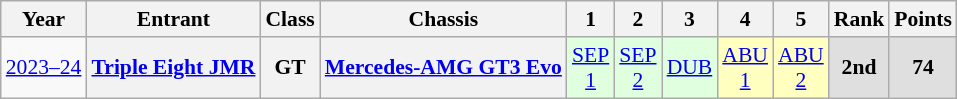<table class="wikitable" style="text-align:center; font-size:90%">
<tr>
<th>Year</th>
<th>Entrant</th>
<th>Class</th>
<th>Chassis</th>
<th>1</th>
<th>2</th>
<th>3</th>
<th>4</th>
<th>5</th>
<th>Rank</th>
<th>Points</th>
</tr>
<tr>
<td><a href='#'>2023–24</a></td>
<th><a href='#'>Triple Eight JMR</a></th>
<th>GT</th>
<th><a href='#'>Mercedes-AMG GT3 Evo</a></th>
<td style="background:#DFFFDF;"><a href='#'>SEP<br>1</a><br></td>
<td style="background:#DFFFDF;"><a href='#'>SEP<br>2</a><br></td>
<td style="background:#DFFFDF;"><a href='#'>DUB</a><br></td>
<td style="background:#FFFFBF;"><a href='#'>ABU<br>1</a><br></td>
<td style="background:#FFFFBF;"><a href='#'>ABU<br>2</a><br></td>
<th style="background:#DFDFDF;">2nd</th>
<th style="background:#DFDFDF;">74</th>
</tr>
</table>
